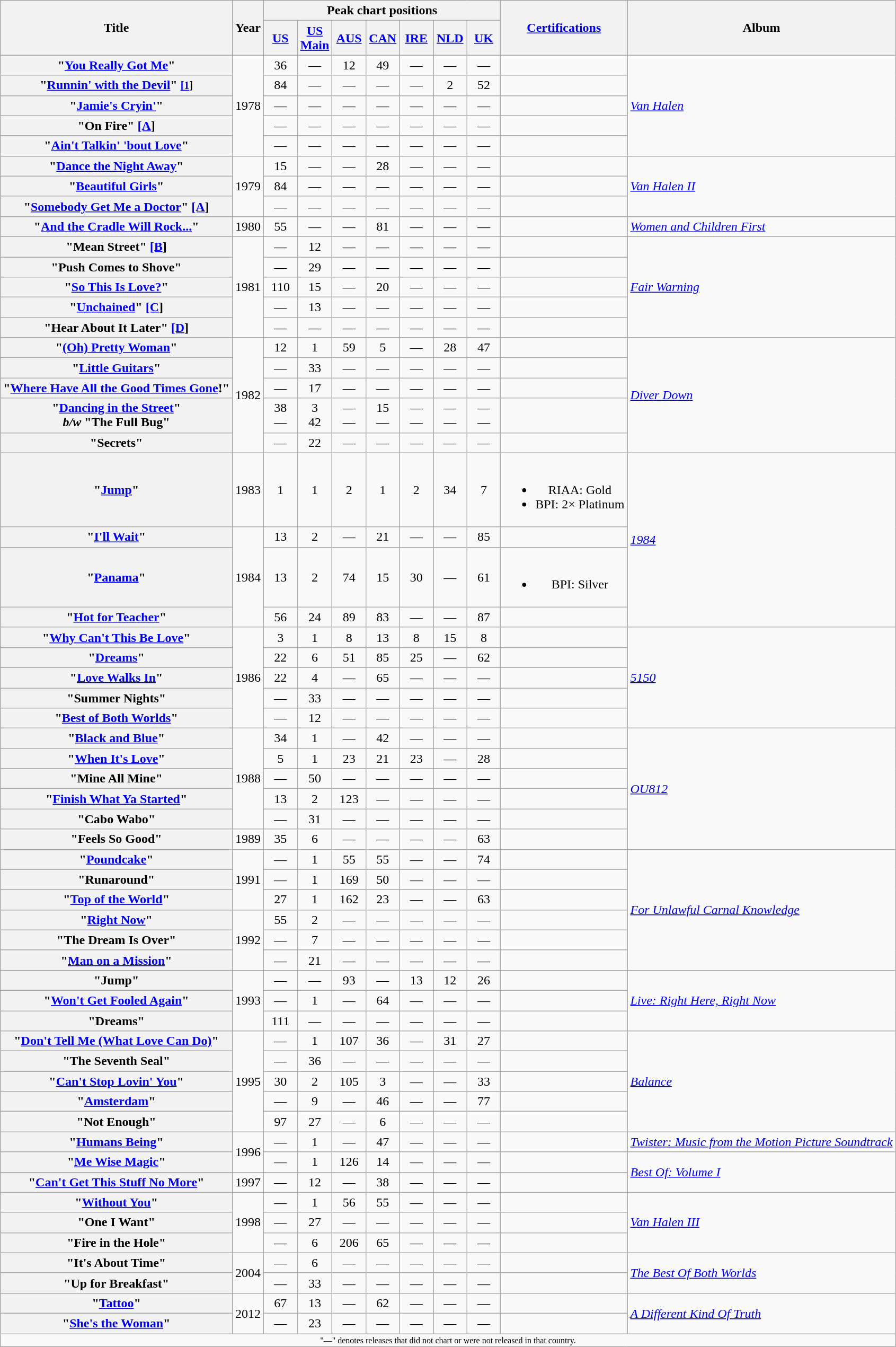<table class="wikitable plainrowheaders" style="text-align:center;">
<tr>
<th rowspan="2">Title</th>
<th rowspan="2">Year</th>
<th colspan="7">Peak chart positions</th>
<th rowspan="2"><a href='#'>Certifications</a><br></th>
<th rowspan="2">Album</th>
</tr>
<tr>
<th style="width:35px;"><a href='#'>US</a><br></th>
<th style="width:35px;"><a href='#'>US Main</a><br></th>
<th style="width:35px;"><a href='#'>AUS</a><br></th>
<th style="width:35px;"><a href='#'>CAN</a><br></th>
<th style="width:35px;"><a href='#'>IRE</a><br></th>
<th style="width:35px;"><a href='#'>NLD</a><br></th>
<th style="width:35px;"><a href='#'>UK</a><br></th>
</tr>
<tr>
<th scope="row">"<a href='#'>You Really Got Me</a>"</th>
<td rowspan="5">1978</td>
<td>36</td>
<td>—</td>
<td>12</td>
<td>49</td>
<td>—</td>
<td>—</td>
<td>—</td>
<td></td>
<td style="text-align:left;" rowspan="5"><em><a href='#'>Van Halen</a></em></td>
</tr>
<tr>
<th scope="row">"<a href='#'>Runnin' with the Devil</a>" <small><span></span><a href='#'>[1</a>]</small></th>
<td>84</td>
<td>—</td>
<td>—</td>
<td>—</td>
<td>—</td>
<td>2</td>
<td>52</td>
<td></td>
</tr>
<tr>
<th scope="row">"<a href='#'>Jamie's Cryin'</a>"</th>
<td>—</td>
<td>—</td>
<td>—</td>
<td>—</td>
<td>—</td>
<td>—</td>
<td>—</td>
<td></td>
</tr>
<tr>
<th scope="row">"On Fire" <span></span><a href='#'>[A</a>]</th>
<td>—</td>
<td>—</td>
<td>—</td>
<td>—</td>
<td>—</td>
<td>—</td>
<td>—</td>
<td></td>
</tr>
<tr>
<th scope="row">"<a href='#'>Ain't Talkin' 'bout Love</a>"</th>
<td>—</td>
<td>—</td>
<td>—</td>
<td>—</td>
<td>—</td>
<td>—</td>
<td>—</td>
<td></td>
</tr>
<tr>
<th scope="row">"<a href='#'>Dance the Night Away</a>"</th>
<td rowspan="3">1979</td>
<td>15</td>
<td>—</td>
<td>—</td>
<td>28</td>
<td>—</td>
<td>—</td>
<td>—</td>
<td></td>
<td style="text-align:left;" rowspan="3"><em><a href='#'>Van Halen II</a></em></td>
</tr>
<tr>
<th scope="row">"<a href='#'>Beautiful Girls</a>"</th>
<td>84</td>
<td>—</td>
<td>—</td>
<td>—</td>
<td>—</td>
<td>—</td>
<td>—</td>
<td></td>
</tr>
<tr>
<th scope="row">"<a href='#'>Somebody Get Me a Doctor</a>" <span></span><a href='#'>[A</a>]</th>
<td>—</td>
<td>—</td>
<td>—</td>
<td>—</td>
<td>—</td>
<td>—</td>
<td>—</td>
<td></td>
</tr>
<tr>
<th scope="row">"<a href='#'>And the Cradle Will Rock...</a>"</th>
<td>1980</td>
<td>55</td>
<td>—</td>
<td>—</td>
<td>81</td>
<td>—</td>
<td>—</td>
<td>—</td>
<td></td>
<td style="text-align:left;"><em><a href='#'>Women and Children First</a></em></td>
</tr>
<tr>
<th scope="row">"Mean Street" <span></span><a href='#'>[B</a>]</th>
<td rowspan="5">1981</td>
<td>—</td>
<td>12</td>
<td>—</td>
<td>—</td>
<td>—</td>
<td>—</td>
<td>—</td>
<td></td>
<td style="text-align:left;" rowspan="5"><em><a href='#'>Fair Warning</a></em></td>
</tr>
<tr>
<th scope="row">"Push Comes to Shove" </th>
<td>—</td>
<td>29</td>
<td>—</td>
<td>—</td>
<td>—</td>
<td>—</td>
<td>—</td>
<td></td>
</tr>
<tr>
<th scope="row">"<a href='#'>So This Is Love?</a>"</th>
<td>110</td>
<td>15</td>
<td>—</td>
<td>20</td>
<td>—</td>
<td>—</td>
<td>—</td>
<td></td>
</tr>
<tr>
<th scope="row">"<a href='#'>Unchained</a>" <span></span><a href='#'>[C</a>]</th>
<td>—</td>
<td>13</td>
<td>—</td>
<td>—</td>
<td>—</td>
<td>—</td>
<td>—</td>
<td></td>
</tr>
<tr>
<th scope="row">"Hear About It Later" <span></span><a href='#'>[D</a>]</th>
<td>—</td>
<td>—</td>
<td>—</td>
<td>—</td>
<td>—</td>
<td>—</td>
<td>—</td>
<td></td>
</tr>
<tr>
<th scope="row">"<a href='#'>(Oh) Pretty Woman</a>"</th>
<td rowspan="5">1982</td>
<td>12</td>
<td>1</td>
<td>59</td>
<td>5</td>
<td>—</td>
<td>28</td>
<td>47</td>
<td></td>
<td style="text-align:left;" rowspan="5"><em><a href='#'>Diver Down</a></em></td>
</tr>
<tr>
<th scope="row">"<a href='#'>Little Guitars</a>"  </th>
<td>—</td>
<td>33</td>
<td>—</td>
<td>—</td>
<td>—</td>
<td>—</td>
<td>—</td>
<td></td>
</tr>
<tr>
<th scope="row">"<a href='#'>Where Have All the Good Times Gone</a>!" </th>
<td>—</td>
<td>17</td>
<td>—</td>
<td>—</td>
<td>—</td>
<td>—</td>
<td>—</td>
<td></td>
</tr>
<tr>
<th scope="row">"<a href='#'>Dancing in the Street</a>"<br><em>b/w</em> "The Full Bug"</th>
<td>38<br>—</td>
<td>3<br>42</td>
<td>—<br>—</td>
<td>15<br>—</td>
<td>—<br>—</td>
<td>—<br>—</td>
<td>—<br>—</td>
<td></td>
</tr>
<tr>
<th scope="row">"Secrets"</th>
<td>—</td>
<td>22</td>
<td>—</td>
<td>—</td>
<td>—</td>
<td>—</td>
<td>—</td>
<td></td>
</tr>
<tr>
<th scope="row">"<a href='#'>Jump</a>"</th>
<td>1983</td>
<td>1</td>
<td>1</td>
<td>2</td>
<td>1</td>
<td>2</td>
<td>34</td>
<td>7</td>
<td><br><ul><li>RIAA: Gold</li><li>BPI: 2× Platinum</li></ul></td>
<td style="text-align:left;" rowspan="4"><em><a href='#'>1984</a></em></td>
</tr>
<tr>
<th scope="row">"<a href='#'>I'll Wait</a>"</th>
<td rowspan="3">1984</td>
<td>13</td>
<td>2</td>
<td>—</td>
<td>21</td>
<td>—</td>
<td>—</td>
<td>85</td>
<td></td>
</tr>
<tr>
<th scope="row">"<a href='#'>Panama</a>"</th>
<td>13</td>
<td>2</td>
<td>74</td>
<td>15</td>
<td>30</td>
<td>—</td>
<td>61</td>
<td><br><ul><li>BPI: Silver</li></ul></td>
</tr>
<tr>
<th scope="row">"<a href='#'>Hot for Teacher</a>"</th>
<td>56</td>
<td>24</td>
<td>89</td>
<td>83</td>
<td>—</td>
<td>—</td>
<td>87</td>
<td></td>
</tr>
<tr>
<th scope="row">"<a href='#'>Why Can't This Be Love</a>"</th>
<td rowspan="5">1986</td>
<td>3</td>
<td>1</td>
<td>8</td>
<td>13</td>
<td>8</td>
<td>15</td>
<td>8</td>
<td></td>
<td style="text-align:left;" rowspan="5"><em><a href='#'>5150</a></em></td>
</tr>
<tr>
<th scope="row">"<a href='#'>Dreams</a>"</th>
<td>22</td>
<td>6</td>
<td>51</td>
<td>85</td>
<td>25</td>
<td>—</td>
<td>62</td>
<td></td>
</tr>
<tr>
<th scope="row">"<a href='#'>Love Walks In</a>"</th>
<td>22</td>
<td>4</td>
<td>—</td>
<td>65</td>
<td>—</td>
<td>—</td>
<td>—</td>
<td></td>
</tr>
<tr>
<th scope="row">"Summer Nights" </th>
<td>—</td>
<td>33</td>
<td>—</td>
<td>—</td>
<td>—</td>
<td>—</td>
<td>—</td>
<td></td>
</tr>
<tr>
<th scope="row">"<a href='#'>Best of Both Worlds</a>"</th>
<td>—</td>
<td>12</td>
<td>—</td>
<td>—</td>
<td>—</td>
<td>—</td>
<td>—</td>
<td></td>
</tr>
<tr>
<th scope="row">"<a href='#'>Black and Blue</a>"</th>
<td rowspan="5">1988</td>
<td>34</td>
<td>1</td>
<td>—</td>
<td>42</td>
<td>—</td>
<td>—</td>
<td>—</td>
<td></td>
<td style="text-align:left;" rowspan="6"><em><a href='#'>OU812</a></em></td>
</tr>
<tr>
<th scope="row">"<a href='#'>When It's Love</a>"</th>
<td>5</td>
<td>1</td>
<td>23</td>
<td>21</td>
<td>23</td>
<td>—</td>
<td>28</td>
<td></td>
</tr>
<tr>
<th scope="row">"Mine All Mine" </th>
<td>—</td>
<td>50</td>
<td>—</td>
<td>—</td>
<td>—</td>
<td>—</td>
<td>—</td>
<td></td>
</tr>
<tr>
<th scope="row">"<a href='#'>Finish What Ya Started</a>"</th>
<td>13</td>
<td>2</td>
<td>123</td>
<td>—</td>
<td>—</td>
<td>—</td>
<td>—</td>
<td></td>
</tr>
<tr>
<th scope="row">"Cabo Wabo" </th>
<td>—</td>
<td>31</td>
<td>—</td>
<td>—</td>
<td>—</td>
<td>—</td>
<td>—</td>
<td></td>
</tr>
<tr>
<th scope="row">"Feels So Good"</th>
<td>1989</td>
<td>35</td>
<td>6</td>
<td>—</td>
<td>—</td>
<td>—</td>
<td>—</td>
<td>63</td>
<td></td>
</tr>
<tr>
<th scope="row">"<a href='#'>Poundcake</a>"</th>
<td rowspan="3">1991</td>
<td>—</td>
<td>1</td>
<td>55</td>
<td>55</td>
<td>—</td>
<td>—</td>
<td>74</td>
<td></td>
<td style="text-align:left;" rowspan="6"><em><a href='#'>For Unlawful Carnal Knowledge</a></em></td>
</tr>
<tr>
<th scope="row">"Runaround"</th>
<td>—</td>
<td>1</td>
<td>169</td>
<td>50</td>
<td>—</td>
<td>—</td>
<td>—</td>
<td></td>
</tr>
<tr>
<th scope="row">"<a href='#'>Top of the World</a>"</th>
<td>27</td>
<td>1</td>
<td>162</td>
<td>23</td>
<td>—</td>
<td>—</td>
<td>63</td>
<td></td>
</tr>
<tr>
<th scope="row">"<a href='#'>Right Now</a>"</th>
<td rowspan="3">1992</td>
<td>55</td>
<td>2</td>
<td>—</td>
<td>—</td>
<td>—</td>
<td>—</td>
<td>—</td>
<td></td>
</tr>
<tr>
<th scope="row">"The Dream Is Over" </th>
<td>—</td>
<td>7</td>
<td>—</td>
<td>—</td>
<td>—</td>
<td>—</td>
<td>—</td>
<td></td>
</tr>
<tr>
<th scope="row">"<a href='#'>Man on a Mission</a>" </th>
<td>—</td>
<td>21</td>
<td>—</td>
<td>—</td>
<td>—</td>
<td>—</td>
<td>—</td>
<td></td>
</tr>
<tr>
<th scope="row">"Jump" </th>
<td rowspan="3">1993</td>
<td>—</td>
<td>—</td>
<td>93</td>
<td>—</td>
<td>13</td>
<td>12</td>
<td>26</td>
<td></td>
<td style="text-align:left;" rowspan="3"><em><a href='#'>Live: Right Here, Right Now</a></em></td>
</tr>
<tr>
<th scope="row">"<a href='#'>Won't Get Fooled Again</a>" </th>
<td>—</td>
<td>1</td>
<td>—</td>
<td>64</td>
<td>—</td>
<td>—</td>
<td>—</td>
<td></td>
</tr>
<tr>
<th scope="row">"Dreams" </th>
<td>111</td>
<td>—</td>
<td>—</td>
<td>—</td>
<td>—</td>
<td>—</td>
<td>—</td>
<td></td>
</tr>
<tr>
<th scope="row">"<a href='#'>Don't Tell Me (What Love Can Do)</a>"</th>
<td rowspan="5">1995</td>
<td>—</td>
<td>1</td>
<td>107</td>
<td>36</td>
<td>—</td>
<td>31</td>
<td>27</td>
<td></td>
<td style="text-align:left;" rowspan="5"><em><a href='#'>Balance</a></em></td>
</tr>
<tr>
<th scope="row">"The Seventh Seal" </th>
<td>—</td>
<td>36</td>
<td>—</td>
<td>—</td>
<td>—</td>
<td>—</td>
<td>—</td>
<td></td>
</tr>
<tr>
<th scope="row">"<a href='#'>Can't Stop Lovin' You</a>"</th>
<td>30</td>
<td>2</td>
<td>105</td>
<td>3</td>
<td>—</td>
<td>—</td>
<td>33</td>
<td></td>
</tr>
<tr>
<th scope="row">"<a href='#'>Amsterdam</a>"</th>
<td>—</td>
<td>9</td>
<td>—</td>
<td>46</td>
<td>—</td>
<td>—</td>
<td>77</td>
<td></td>
</tr>
<tr>
<th scope="row">"Not Enough"</th>
<td>97</td>
<td>27</td>
<td>—</td>
<td>6</td>
<td>—</td>
<td>—</td>
<td>—</td>
<td></td>
</tr>
<tr>
<th scope="row">"<a href='#'>Humans Being</a>"</th>
<td rowspan="2">1996</td>
<td>—</td>
<td>1</td>
<td>—</td>
<td>47</td>
<td>—</td>
<td>—</td>
<td>—</td>
<td></td>
<td style="text-align:left;"><em><a href='#'>Twister: Music from the Motion Picture Soundtrack</a></em></td>
</tr>
<tr>
<th scope="row">"<a href='#'>Me Wise Magic</a>"</th>
<td>—</td>
<td>1</td>
<td>126</td>
<td>14</td>
<td>—</td>
<td>—</td>
<td>—</td>
<td></td>
<td rowspan="2" style="text-align:left;"><em><a href='#'>Best Of: Volume I</a></em></td>
</tr>
<tr>
<th scope="row">"<a href='#'>Can't Get This Stuff No More</a>"</th>
<td>1997</td>
<td>—</td>
<td>12</td>
<td>—</td>
<td>38</td>
<td>—</td>
<td>—</td>
<td>—</td>
<td></td>
</tr>
<tr>
<th scope="row">"<a href='#'>Without You</a>"</th>
<td rowspan="3">1998</td>
<td>—</td>
<td>1</td>
<td>56</td>
<td>55</td>
<td>—</td>
<td>—</td>
<td>—</td>
<td></td>
<td style="text-align:left;" rowspan="3"><em><a href='#'>Van Halen III</a></em></td>
</tr>
<tr>
<th scope="row">"One I Want"</th>
<td>—</td>
<td>27</td>
<td>—</td>
<td>—</td>
<td>—</td>
<td>—</td>
<td>—</td>
<td></td>
</tr>
<tr>
<th scope="row">"Fire in the Hole"</th>
<td>—</td>
<td>6</td>
<td>206</td>
<td>65</td>
<td>—</td>
<td>—</td>
<td>—</td>
<td></td>
</tr>
<tr>
<th scope="row">"It's About Time" </th>
<td rowspan="2">2004</td>
<td>—</td>
<td>6</td>
<td>—</td>
<td>—</td>
<td>—</td>
<td>—</td>
<td>—</td>
<td></td>
<td style="text-align:left;" rowspan="2"><em><a href='#'>The Best Of Both Worlds</a></em></td>
</tr>
<tr>
<th scope="row">"Up for Breakfast" </th>
<td>—</td>
<td>33</td>
<td>—</td>
<td>—</td>
<td>—</td>
<td>—</td>
<td>—</td>
<td></td>
</tr>
<tr>
<th scope="row">"<a href='#'>Tattoo</a>"</th>
<td rowspan="2">2012</td>
<td>67</td>
<td>13</td>
<td>—</td>
<td>62</td>
<td>—</td>
<td>—</td>
<td>—</td>
<td></td>
<td style="text-align:left;" rowspan="2"><em><a href='#'>A Different Kind Of Truth</a></em></td>
</tr>
<tr>
<th scope="row">"<a href='#'>She's the Woman</a>"</th>
<td>—</td>
<td>23</td>
<td>—</td>
<td>—</td>
<td>—</td>
<td>—</td>
<td>—</td>
<td></td>
</tr>
<tr>
<td colspan="16" style="text-align:center; font-size:8pt;">"—" denotes releases that did not chart or were not released in that country.</td>
</tr>
</table>
